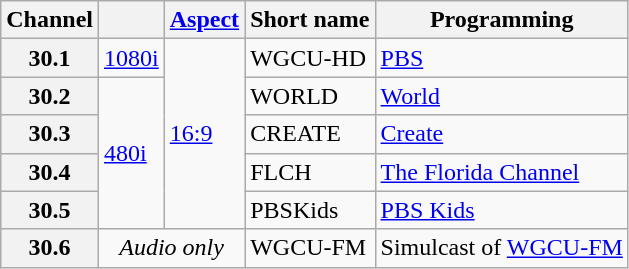<table class="wikitable">
<tr>
<th scope = "col">Channel</th>
<th scope = "col"></th>
<th scope = "col"><a href='#'>Aspect</a></th>
<th scope = "col">Short name</th>
<th scope = "col">Programming</th>
</tr>
<tr>
<th scope = "row">30.1</th>
<td><a href='#'>1080i</a></td>
<td rowspan="5"><a href='#'>16:9</a></td>
<td>WGCU-HD</td>
<td><a href='#'>PBS</a></td>
</tr>
<tr>
<th scope = "row">30.2</th>
<td rowspan="4"><a href='#'>480i</a></td>
<td>WORLD</td>
<td><a href='#'>World</a></td>
</tr>
<tr>
<th scope = "row">30.3</th>
<td>CREATE</td>
<td><a href='#'>Create</a></td>
</tr>
<tr>
<th scope = "row">30.4</th>
<td>FLCH</td>
<td><a href='#'>The Florida Channel</a></td>
</tr>
<tr>
<th scope = "row">30.5</th>
<td>PBSKids</td>
<td><a href='#'>PBS Kids</a></td>
</tr>
<tr>
<th scope = "row">30.6</th>
<td colspan="2" align="center"><em>Audio only</em></td>
<td>WGCU-FM</td>
<td>Simulcast of <a href='#'>WGCU-FM</a></td>
</tr>
</table>
